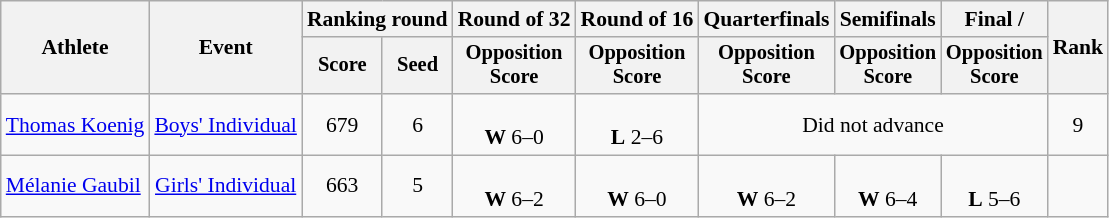<table class="wikitable" style="font-size:90%;">
<tr>
<th rowspan="2">Athlete</th>
<th rowspan="2">Event</th>
<th colspan="2">Ranking round</th>
<th>Round of 32</th>
<th>Round of 16</th>
<th>Quarterfinals</th>
<th>Semifinals</th>
<th>Final / </th>
<th rowspan=2>Rank</th>
</tr>
<tr style="font-size:95%">
<th>Score</th>
<th>Seed</th>
<th>Opposition<br>Score</th>
<th>Opposition<br>Score</th>
<th>Opposition<br>Score</th>
<th>Opposition<br>Score</th>
<th>Opposition<br>Score</th>
</tr>
<tr align=center>
<td align=left><a href='#'>Thomas Koenig</a></td>
<td><a href='#'>Boys' Individual</a></td>
<td>679</td>
<td>6</td>
<td><br><strong>W</strong> 6–0</td>
<td><br><strong>L</strong> 2–6</td>
<td colspan=3>Did not advance</td>
<td>9</td>
</tr>
<tr align=center>
<td align=left><a href='#'>Mélanie Gaubil</a></td>
<td><a href='#'>Girls' Individual</a></td>
<td>663</td>
<td>5</td>
<td><br><strong>W</strong> 6–2</td>
<td><br><strong>W</strong> 6–0</td>
<td><br><strong>W</strong> 6–2</td>
<td><br><strong>W</strong> 6–4</td>
<td><br><strong>L</strong> 5–6</td>
<td></td>
</tr>
</table>
